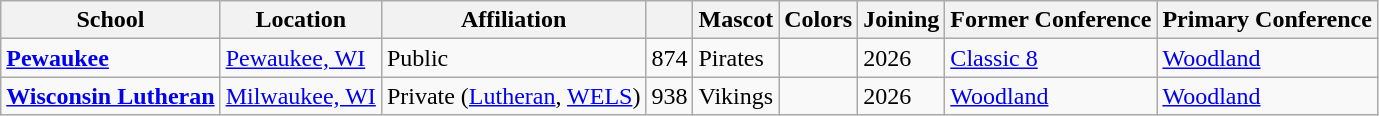<table class="wikitable sortable">
<tr>
<th>School</th>
<th>Location</th>
<th>Affiliation</th>
<th></th>
<th>Mascot</th>
<th>Colors</th>
<th>Joining</th>
<th>Former Conference</th>
<th>Primary Conference</th>
</tr>
<tr>
<td><strong><a href='#'>Pewaukee</a></strong></td>
<td><a href='#'>Pewaukee, WI</a></td>
<td>Public</td>
<td>874</td>
<td>Pirates</td>
<td> </td>
<td>2026</td>
<td><a href='#'>Classic 8</a></td>
<td><a href='#'>Woodland</a></td>
</tr>
<tr>
<td><strong><a href='#'>Wisconsin Lutheran</a></strong></td>
<td><a href='#'>Milwaukee, WI</a></td>
<td>Private (<a href='#'>Lutheran</a>, <a href='#'>WELS</a>)</td>
<td>938</td>
<td>Vikings</td>
<td> </td>
<td>2026</td>
<td><a href='#'>Woodland</a></td>
<td><a href='#'>Woodland</a></td>
</tr>
</table>
